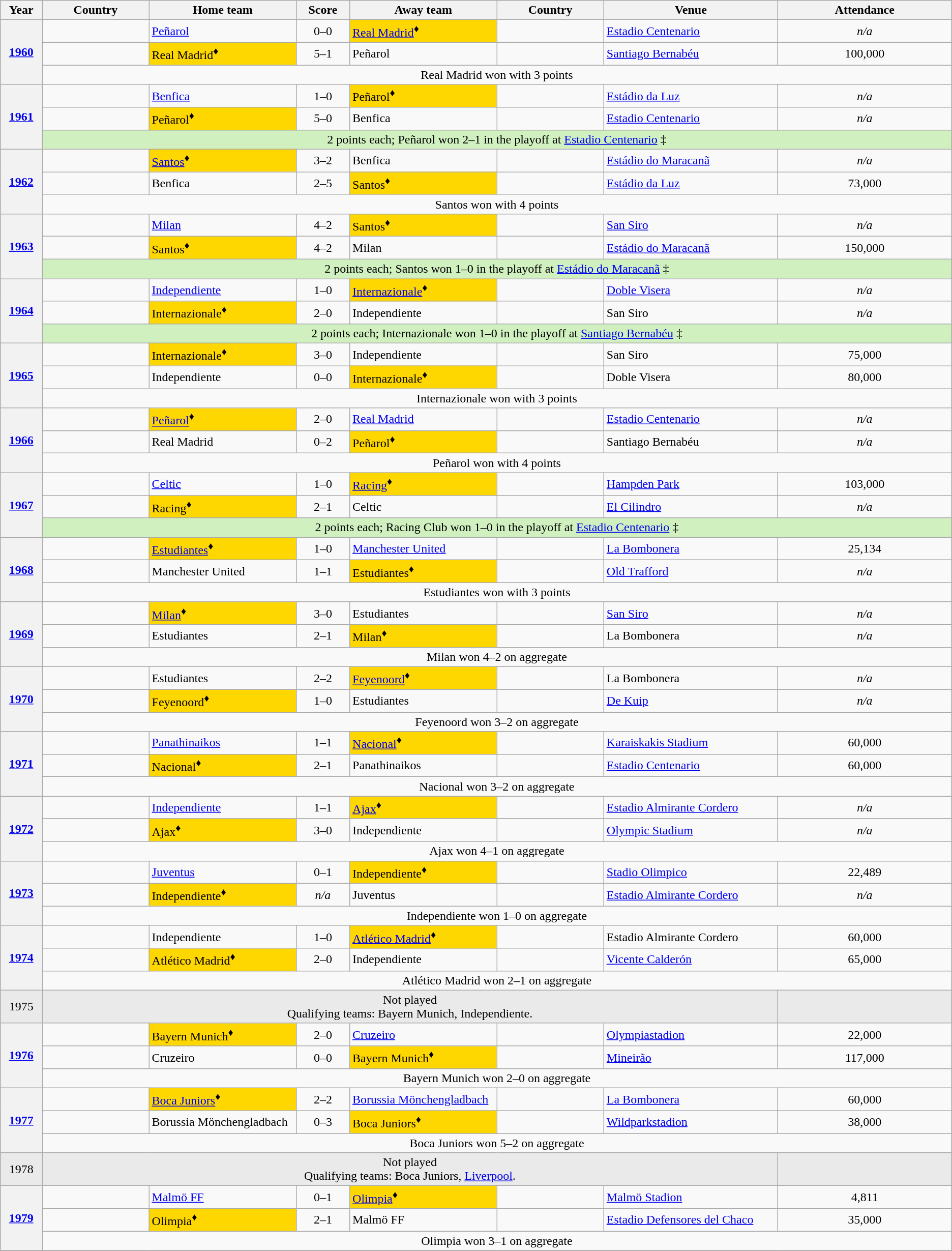<table class="wikitable plainrowheaders">
<tr>
<th scope=col width=3%>Year</th>
<th scope=col width=8%>Country</th>
<th scope=col width=11%>Home team</th>
<th scope=col width=4%>Score</th>
<th scope=col width=11%>Away team</th>
<th scope=col width=8%>Country</th>
<th scope=col width=13%>Venue</th>
<th scope=col width=13%>Attendance</th>
</tr>
<tr>
<th scope=rowgroup rowspan=3 align=center><a href='#'>1960</a></th>
<td></td>
<td><a href='#'>Peñarol</a></td>
<td align=center>0–0</td>
<td bgcolor=FFD700><a href='#'>Real Madrid</a><sup>♦</sup></td>
<td></td>
<td><a href='#'>Estadio Centenario</a></td>
<td align=center><em>n/a</em></td>
</tr>
<tr>
<td></td>
<td bgcolor=FFD700>Real Madrid<sup>♦</sup></td>
<td align=center>5–1</td>
<td>Peñarol</td>
<td></td>
<td><a href='#'>Santiago Bernabéu</a></td>
<td align=center>100,000</td>
</tr>
<tr>
<td colspan=7 align=center>Real Madrid won with 3 points</td>
</tr>
<tr>
<th scope=rowgroup rowspan=3 align=center><a href='#'>1961</a></th>
<td></td>
<td><a href='#'>Benfica</a></td>
<td align=center>1–0</td>
<td bgcolor=FFD700>Peñarol<sup>♦</sup></td>
<td></td>
<td><a href='#'>Estádio da Luz</a></td>
<td align=center><em>n/a</em></td>
</tr>
<tr>
<td></td>
<td bgcolor=FFD700>Peñarol<sup>♦</sup></td>
<td align=center>5–0</td>
<td>Benfica</td>
<td></td>
<td><a href='#'>Estadio Centenario</a></td>
<td align=center><em>n/a</em></td>
</tr>
<tr>
<td colspan=7 bgcolor=D0F0C0 align=center>2 points each; Peñarol won 2–1 in the playoff at <a href='#'>Estadio Centenario</a> ‡</td>
</tr>
<tr>
<th scope=rowgroup rowspan=3 align=center><a href='#'>1962</a></th>
<td></td>
<td bgcolor=FFD700><a href='#'>Santos</a><sup>♦</sup></td>
<td align=center>3–2</td>
<td>Benfica</td>
<td></td>
<td><a href='#'>Estádio do Maracanã</a></td>
<td align=center><em>n/a</em></td>
</tr>
<tr>
<td></td>
<td>Benfica</td>
<td align=center>2–5</td>
<td bgcolor=FFD700>Santos<sup>♦</sup></td>
<td></td>
<td><a href='#'>Estádio da Luz</a></td>
<td align=center>73,000</td>
</tr>
<tr>
<td colspan=7 align=center>Santos won with 4 points</td>
</tr>
<tr>
<th scope=rowgroup rowspan=3 align=center><a href='#'>1963</a></th>
<td></td>
<td><a href='#'>Milan</a></td>
<td align=center>4–2</td>
<td bgcolor=FFD700>Santos<sup>♦</sup></td>
<td></td>
<td><a href='#'>San Siro</a></td>
<td align=center><em>n/a</em></td>
</tr>
<tr>
<td></td>
<td bgcolor=FFD700>Santos<sup>♦</sup></td>
<td align=center>4–2</td>
<td>Milan</td>
<td></td>
<td><a href='#'>Estádio do Maracanã</a></td>
<td align=center>150,000</td>
</tr>
<tr>
<td colspan=7 bgcolor=D0F0C0 align=center>2 points each; Santos won 1–0 in the playoff at <a href='#'>Estádio do Maracanã</a> ‡</td>
</tr>
<tr>
<th scope=rowgroup rowspan=3 align=center><a href='#'>1964</a></th>
<td></td>
<td><a href='#'>Independiente</a></td>
<td align=center>1–0</td>
<td bgcolor=FFD700><a href='#'>Internazionale</a><sup>♦</sup></td>
<td></td>
<td><a href='#'>Doble Visera</a></td>
<td align=center><em>n/a</em></td>
</tr>
<tr>
<td></td>
<td bgcolor=FFD700>Internazionale<sup>♦</sup></td>
<td align=center>2–0</td>
<td>Independiente</td>
<td></td>
<td>San Siro</td>
<td align=center><em>n/a</em></td>
</tr>
<tr>
<td colspan=7 bgcolor=D0F0C0 align=center>2 points each; Internazionale won 1–0 in the playoff at <a href='#'>Santiago Bernabéu</a> ‡</td>
</tr>
<tr>
<th scope=rowgroup rowspan=3 align=center><a href='#'>1965</a></th>
<td></td>
<td bgcolor=FFD700>Internazionale<sup>♦</sup></td>
<td align=center>3–0</td>
<td>Independiente</td>
<td></td>
<td>San Siro</td>
<td align=center>75,000</td>
</tr>
<tr>
<td></td>
<td>Independiente</td>
<td align=center>0–0</td>
<td bgcolor=FFD700>Internazionale<sup>♦</sup></td>
<td></td>
<td>Doble Visera</td>
<td align=center>80,000</td>
</tr>
<tr>
<td colspan=7 align=center>Internazionale won with 3 points</td>
</tr>
<tr>
<th scope=rowgroup rowspan=3 align=center><a href='#'>1966</a></th>
<td></td>
<td bgcolor=FFD700><a href='#'>Peñarol</a><sup>♦</sup></td>
<td align=center>2–0</td>
<td><a href='#'>Real Madrid</a></td>
<td></td>
<td><a href='#'>Estadio Centenario</a></td>
<td align=center><em>n/a</em></td>
</tr>
<tr>
<td></td>
<td>Real Madrid</td>
<td align=center>0–2</td>
<td bgcolor=FFD700>Peñarol<sup>♦</sup></td>
<td></td>
<td>Santiago Bernabéu</td>
<td align=center><em>n/a</em></td>
</tr>
<tr>
<td colspan=7 align=center>Peñarol won with 4 points</td>
</tr>
<tr>
<th scope=rowgroup rowspan=3 align=center><a href='#'>1967</a></th>
<td></td>
<td><a href='#'>Celtic</a></td>
<td align=center>1–0</td>
<td bgcolor=FFD700><a href='#'>Racing</a><sup>♦</sup></td>
<td></td>
<td><a href='#'>Hampden Park</a></td>
<td align=center>103,000</td>
</tr>
<tr>
<td></td>
<td bgcolor=FFD700>Racing<sup>♦</sup></td>
<td align=center>2–1</td>
<td>Celtic</td>
<td></td>
<td><a href='#'>El Cilindro</a></td>
<td align=center><em>n/a</em></td>
</tr>
<tr>
<td colspan=7 bgcolor=D0F0C0 align=center>2 points each; Racing Club won 1–0 in the playoff at <a href='#'>Estadio Centenario</a> ‡</td>
</tr>
<tr>
<th scope=rowgroup rowspan=3 align=center><a href='#'>1968</a></th>
<td></td>
<td bgcolor=FFD700><a href='#'>Estudiantes</a><sup>♦</sup></td>
<td align=center>1–0</td>
<td><a href='#'>Manchester United</a></td>
<td></td>
<td><a href='#'>La Bombonera</a></td>
<td align=center>25,134</td>
</tr>
<tr>
<td></td>
<td>Manchester United</td>
<td align=center>1–1</td>
<td bgcolor=FFD700>Estudiantes<sup>♦</sup></td>
<td></td>
<td><a href='#'>Old Trafford</a></td>
<td align=center><em>n/a</em></td>
</tr>
<tr>
<td colspan=7 align=center>Estudiantes won with 3 points</td>
</tr>
<tr>
<th scope=rowgroup rowspan=3 align=center><a href='#'>1969</a></th>
<td></td>
<td bgcolor=FFD700><a href='#'>Milan</a><sup>♦</sup></td>
<td align=center>3–0</td>
<td>Estudiantes</td>
<td></td>
<td><a href='#'>San Siro</a></td>
<td align=center><em>n/a</em></td>
</tr>
<tr>
<td></td>
<td>Estudiantes</td>
<td align=center>2–1</td>
<td bgcolor=FFD700>Milan<sup>♦</sup></td>
<td></td>
<td>La Bombonera</td>
<td align=center><em>n/a</em></td>
</tr>
<tr>
<td colspan=7 align=center>Milan won 4–2 on aggregate</td>
</tr>
<tr>
<th scope=rowgroup rowspan=3 align=center><a href='#'>1970</a></th>
<td></td>
<td>Estudiantes</td>
<td align=center>2–2</td>
<td bgcolor=FFD700><a href='#'>Feyenoord</a><sup>♦</sup></td>
<td></td>
<td>La Bombonera</td>
<td align=center><em>n/a</em></td>
</tr>
<tr>
<td></td>
<td bgcolor=FFD700>Feyenoord<sup>♦</sup></td>
<td align=center>1–0</td>
<td>Estudiantes</td>
<td></td>
<td><a href='#'>De Kuip</a></td>
<td align=center><em>n/a</em></td>
</tr>
<tr>
<td colspan=7 align=center>Feyenoord won 3–2 on aggregate</td>
</tr>
<tr>
<th scope=rowgroup rowspan=3 align=center><a href='#'>1971</a></th>
<td></td>
<td><a href='#'>Panathinaikos</a></td>
<td align=center>1–1</td>
<td bgcolor=FFD700><a href='#'>Nacional</a><sup>♦</sup></td>
<td></td>
<td><a href='#'>Karaiskakis Stadium</a></td>
<td align=center>60,000</td>
</tr>
<tr>
<td></td>
<td bgcolor=FFD700>Nacional<sup>♦</sup></td>
<td align=center>2–1</td>
<td>Panathinaikos</td>
<td></td>
<td><a href='#'>Estadio Centenario</a></td>
<td align=center>60,000</td>
</tr>
<tr>
<td colspan=7 align=center>Nacional won 3–2 on aggregate</td>
</tr>
<tr>
<th scope=rowgroup rowspan=3 align=center><a href='#'>1972</a></th>
<td></td>
<td><a href='#'>Independiente</a></td>
<td align=center>1–1</td>
<td bgcolor=FFD700><a href='#'>Ajax</a><sup>♦</sup></td>
<td></td>
<td><a href='#'>Estadio Almirante Cordero</a></td>
<td align=center><em>n/a</em></td>
</tr>
<tr>
<td></td>
<td bgcolor=FFD700>Ajax<sup>♦</sup></td>
<td align=center>3–0</td>
<td>Independiente</td>
<td></td>
<td><a href='#'>Olympic Stadium</a></td>
<td align=center><em>n/a</em></td>
</tr>
<tr>
<td colspan=7 align=center>Ajax won 4–1 on aggregate</td>
</tr>
<tr>
<th scope=rowgroup rowspan=3 align=center><a href='#'>1973</a></th>
<td></td>
<td><a href='#'>Juventus</a></td>
<td align=center>0–1</td>
<td bgcolor=FFD700>Independiente<sup>♦</sup></td>
<td></td>
<td><a href='#'>Stadio Olimpico</a></td>
<td align=center>22,489</td>
</tr>
<tr>
<td></td>
<td bgcolor=FFD700>Independiente<sup>♦</sup></td>
<td align=center><em>n/a</em></td>
<td>Juventus</td>
<td></td>
<td><a href='#'>Estadio Almirante Cordero</a></td>
<td align=center><em>n/a</em></td>
</tr>
<tr>
<td colspan=7 align=center>Independiente won 1–0 on aggregate</td>
</tr>
<tr>
<th scope=rowgroup rowspan=3 align=center><a href='#'>1974</a></th>
<td></td>
<td>Independiente</td>
<td align=center>1–0</td>
<td bgcolor=FFD700><a href='#'>Atlético Madrid</a><sup>♦</sup></td>
<td></td>
<td>Estadio Almirante Cordero</td>
<td align=center>60,000</td>
</tr>
<tr>
<td></td>
<td bgcolor=FFD700>Atlético Madrid<sup>♦</sup></td>
<td align=center>2–0</td>
<td>Independiente</td>
<td></td>
<td><a href='#'>Vicente Calderón</a></td>
<td align=center>65,000</td>
</tr>
<tr>
<td colspan=7 align=center>Atlético Madrid won 2–1 on aggregate</td>
</tr>
<tr>
<td align=center bgcolor=EAEAEA>1975</td>
<td colspan=6 align=center bgcolor=EAEAEA>Not played<br>Qualifying teams:  Bayern Munich,  Independiente.</td>
<td align=center bgcolor=EAEAEA></td>
</tr>
<tr>
<th scope=rowgroup rowspan=3 align=center><a href='#'>1976</a></th>
<td></td>
<td bgcolor=FFD700>Bayern Munich<sup>♦</sup></td>
<td align=center>2–0</td>
<td><a href='#'>Cruzeiro</a></td>
<td></td>
<td><a href='#'>Olympiastadion</a></td>
<td align=center>22,000</td>
</tr>
<tr>
<td></td>
<td>Cruzeiro</td>
<td align=center>0–0</td>
<td bgcolor=FFD700>Bayern Munich<sup>♦</sup></td>
<td></td>
<td><a href='#'>Mineirão</a></td>
<td align=center>117,000</td>
</tr>
<tr>
<td colspan=7 align=center>Bayern Munich won 2–0 on aggregate</td>
</tr>
<tr>
<th scope=rowgroup rowspan=3 align=center><a href='#'>1977</a></th>
<td></td>
<td bgcolor=FFD700><a href='#'>Boca Juniors</a><sup>♦</sup></td>
<td align=center>2–2</td>
<td><a href='#'>Borussia Mönchengladbach</a></td>
<td></td>
<td><a href='#'>La Bombonera</a></td>
<td align=center>60,000</td>
</tr>
<tr>
<td></td>
<td>Borussia Mönchengladbach</td>
<td align=center>0–3</td>
<td bgcolor=FFD700>Boca Juniors<sup>♦</sup></td>
<td></td>
<td><a href='#'>Wildparkstadion</a></td>
<td align=center>38,000</td>
</tr>
<tr>
<td colspan=7 align=center>Boca Juniors won 5–2 on aggregate</td>
</tr>
<tr>
<td align=center bgcolor=EAEAEA>1978</td>
<td colspan=6 align=center bgcolor=EAEAEA>Not played<br>Qualifying teams:  Boca Juniors,  <a href='#'>Liverpool</a>.</td>
<td align=center bgcolor=EAEAEA></td>
</tr>
<tr>
<th scope=rowgroup rowspan=3 align=center><a href='#'>1979</a></th>
<td></td>
<td><a href='#'>Malmö FF</a></td>
<td align=center>0–1</td>
<td bgcolor=FFD700><a href='#'>Olimpia</a><sup>♦</sup></td>
<td></td>
<td><a href='#'>Malmö Stadion</a></td>
<td align=center>4,811</td>
</tr>
<tr>
<td></td>
<td bgcolor=FFD700>Olimpia<sup>♦</sup></td>
<td align=center>2–1</td>
<td>Malmö FF</td>
<td></td>
<td><a href='#'>Estadio Defensores del Chaco</a></td>
<td align=center>35,000</td>
</tr>
<tr>
<td colspan=7 align=center>Olimpia won 3–1 on aggregate</td>
</tr>
<tr>
</tr>
</table>
